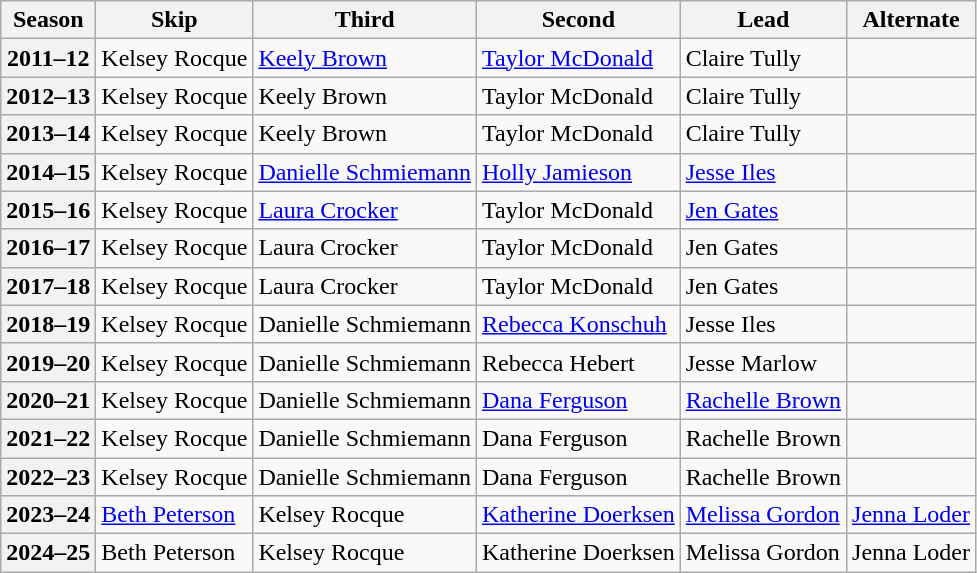<table class="wikitable">
<tr>
<th scope="col">Season</th>
<th scope="col">Skip</th>
<th scope="col">Third</th>
<th scope="col">Second</th>
<th scope="col">Lead</th>
<th scope="col">Alternate</th>
</tr>
<tr>
<th scope="row">2011–12</th>
<td>Kelsey Rocque</td>
<td><a href='#'>Keely Brown</a></td>
<td><a href='#'>Taylor McDonald</a></td>
<td>Claire Tully</td>
<td></td>
</tr>
<tr>
<th scope="row">2012–13</th>
<td>Kelsey Rocque</td>
<td>Keely Brown</td>
<td>Taylor McDonald</td>
<td>Claire Tully</td>
<td></td>
</tr>
<tr>
<th scope="row">2013–14</th>
<td>Kelsey Rocque</td>
<td>Keely Brown</td>
<td>Taylor McDonald</td>
<td>Claire Tully</td>
<td></td>
</tr>
<tr>
<th scope="row">2014–15</th>
<td>Kelsey Rocque</td>
<td><a href='#'>Danielle Schmiemann</a></td>
<td><a href='#'>Holly Jamieson</a></td>
<td><a href='#'>Jesse Iles</a></td>
<td></td>
</tr>
<tr>
<th scope="row">2015–16</th>
<td>Kelsey Rocque</td>
<td><a href='#'>Laura Crocker</a></td>
<td>Taylor McDonald</td>
<td><a href='#'>Jen Gates</a></td>
<td></td>
</tr>
<tr>
<th scope="row">2016–17</th>
<td>Kelsey Rocque</td>
<td>Laura Crocker</td>
<td>Taylor McDonald</td>
<td>Jen Gates</td>
<td></td>
</tr>
<tr>
<th scope="row">2017–18</th>
<td>Kelsey Rocque</td>
<td>Laura Crocker</td>
<td>Taylor McDonald</td>
<td>Jen Gates</td>
<td></td>
</tr>
<tr>
<th scope="row">2018–19</th>
<td>Kelsey Rocque</td>
<td>Danielle Schmiemann</td>
<td><a href='#'>Rebecca Konschuh</a></td>
<td>Jesse Iles</td>
<td></td>
</tr>
<tr>
<th scope="row">2019–20</th>
<td>Kelsey Rocque</td>
<td>Danielle Schmiemann</td>
<td>Rebecca Hebert</td>
<td>Jesse Marlow</td>
<td></td>
</tr>
<tr>
<th scope="row">2020–21</th>
<td>Kelsey Rocque</td>
<td>Danielle Schmiemann</td>
<td><a href='#'>Dana Ferguson</a></td>
<td><a href='#'>Rachelle Brown</a></td>
<td></td>
</tr>
<tr>
<th scope="row">2021–22</th>
<td>Kelsey Rocque</td>
<td>Danielle Schmiemann</td>
<td>Dana Ferguson</td>
<td>Rachelle Brown</td>
<td></td>
</tr>
<tr>
<th scope="row">2022–23</th>
<td>Kelsey Rocque</td>
<td>Danielle Schmiemann</td>
<td>Dana Ferguson</td>
<td>Rachelle Brown</td>
<td></td>
</tr>
<tr>
<th scope="row">2023–24</th>
<td><a href='#'>Beth Peterson</a></td>
<td>Kelsey Rocque</td>
<td><a href='#'>Katherine Doerksen</a></td>
<td><a href='#'>Melissa Gordon</a></td>
<td><a href='#'>Jenna Loder</a></td>
</tr>
<tr>
<th scope="row">2024–25</th>
<td>Beth Peterson</td>
<td>Kelsey Rocque</td>
<td>Katherine Doerksen</td>
<td>Melissa Gordon</td>
<td>Jenna Loder</td>
</tr>
</table>
